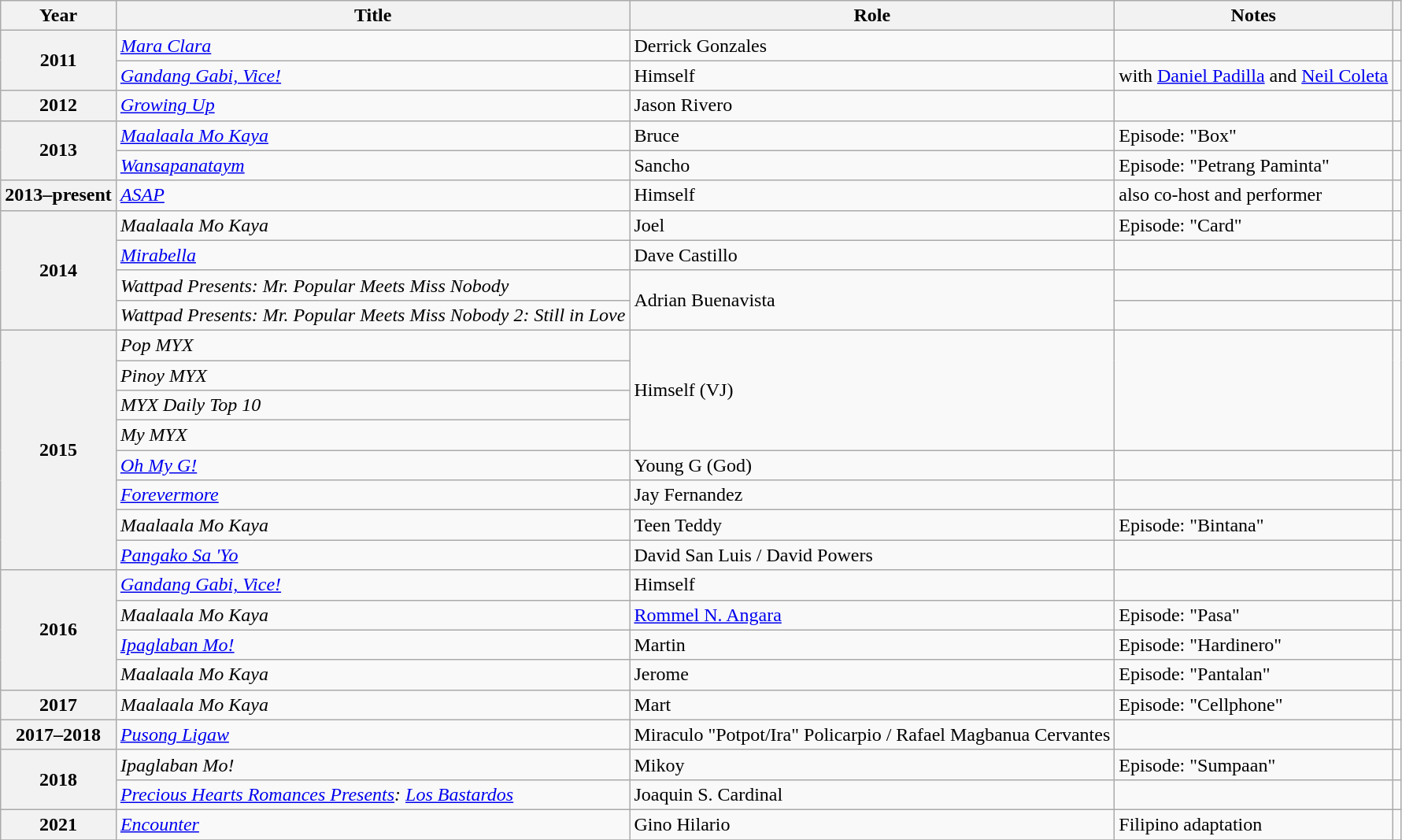<table class="wikitable plainrowheaders sortable">
<tr>
<th scope="col">Year</th>
<th scope="col">Title</th>
<th scope="col">Role</th>
<th scope="col" class="unsortable">Notes</th>
<th scope="col" class="unsortable"></th>
</tr>
<tr>
<th scope="row" rowspan="2">2011</th>
<td><em><a href='#'>Mara Clara</a></em></td>
<td>Derrick Gonzales</td>
<td></td>
<td></td>
</tr>
<tr>
<td><em><a href='#'>Gandang Gabi, Vice!</a></em></td>
<td>Himself</td>
<td>with <a href='#'>Daniel Padilla</a> and <a href='#'>Neil Coleta</a></td>
<td></td>
</tr>
<tr>
<th scope="row">2012</th>
<td><em><a href='#'>Growing Up</a></em></td>
<td>Jason Rivero</td>
<td></td>
<td></td>
</tr>
<tr>
<th scope="row" rowspan="2">2013</th>
<td><em><a href='#'>Maalaala Mo Kaya</a></em></td>
<td>Bruce</td>
<td>Episode: "Box"</td>
<td></td>
</tr>
<tr>
<td><em><a href='#'>Wansapanataym</a></em></td>
<td>Sancho</td>
<td>Episode: "Petrang Paminta"</td>
<td></td>
</tr>
<tr>
<th scope="row">2013–present</th>
<td><em><a href='#'>ASAP</a></em></td>
<td>Himself</td>
<td>also co-host and performer</td>
<td></td>
</tr>
<tr>
<th scope="row" rowspan="4">2014</th>
<td><em>Maalaala Mo Kaya</em></td>
<td>Joel</td>
<td>Episode: "Card"</td>
</tr>
<tr>
<td><em><a href='#'>Mirabella</a></em></td>
<td>Dave Castillo</td>
<td></td>
<td></td>
</tr>
<tr>
<td><em>Wattpad Presents: Mr. Popular Meets Miss Nobody</em></td>
<td rowspan=2>Adrian Buenavista</td>
<td></td>
<td></td>
</tr>
<tr>
<td><em>Wattpad Presents: Mr. Popular Meets Miss Nobody 2: Still in Love</em></td>
<td></td>
<td></td>
</tr>
<tr>
<th scope="row" rowspan="8">2015</th>
<td><em>Pop MYX</em></td>
<td rowspan="4">Himself (VJ)</td>
<td rowspan="4"></td>
<td rowspan="4"></td>
</tr>
<tr>
<td><em>Pinoy MYX</em></td>
</tr>
<tr>
<td><em>MYX Daily Top 10</em></td>
</tr>
<tr>
<td><em>My MYX</em></td>
</tr>
<tr>
<td><em><a href='#'>Oh My G!</a></em></td>
<td>Young G (God)</td>
<td></td>
<td></td>
</tr>
<tr>
<td><em><a href='#'>Forevermore</a></em></td>
<td>Jay Fernandez</td>
<td></td>
<td></td>
</tr>
<tr>
<td><em>Maalaala Mo Kaya</em></td>
<td>Teen Teddy</td>
<td>Episode: "Bintana"</td>
<td></td>
</tr>
<tr>
<td><em><a href='#'>Pangako Sa 'Yo</a></em></td>
<td>David San Luis / David Powers</td>
<td></td>
<td></td>
</tr>
<tr>
<th scope="row" rowspan="4">2016</th>
<td><em><a href='#'>Gandang Gabi, Vice!</a></em></td>
<td>Himself</td>
<td></td>
<td></td>
</tr>
<tr>
<td><em>Maalaala Mo Kaya</em></td>
<td><a href='#'>Rommel N. Angara</a></td>
<td>Episode: "Pasa"</td>
<td></td>
</tr>
<tr>
<td><em><a href='#'>Ipaglaban Mo!</a></em></td>
<td>Martin</td>
<td>Episode: "Hardinero"</td>
<td></td>
</tr>
<tr>
<td><em>Maalaala Mo Kaya</em></td>
<td>Jerome</td>
<td>Episode: "Pantalan"</td>
<td></td>
</tr>
<tr>
<th scope="row">2017</th>
<td><em>Maalaala Mo Kaya</em></td>
<td>Mart</td>
<td>Episode: "Cellphone"</td>
<td></td>
</tr>
<tr>
<th scope="row">2017–2018</th>
<td><em><a href='#'>Pusong Ligaw</a></em></td>
<td>Miraculo "Potpot/Ira" Policarpio / Rafael Magbanua Cervantes</td>
<td></td>
<td></td>
</tr>
<tr>
<th scope="row" rowspan="2">2018</th>
<td><em>Ipaglaban Mo!</em></td>
<td>Mikoy</td>
<td>Episode: "Sumpaan"</td>
<td></td>
</tr>
<tr>
<td><em><a href='#'>Precious Hearts Romances Presents</a>: <a href='#'>Los Bastardos</a></em></td>
<td>Joaquin S. Cardinal</td>
<td></td>
<td></td>
</tr>
<tr>
<th scope="row">2021</th>
<td><em><a href='#'>Encounter</a></em></td>
<td>Gino Hilario</td>
<td>Filipino adaptation</td>
<td></td>
</tr>
<tr>
</tr>
</table>
